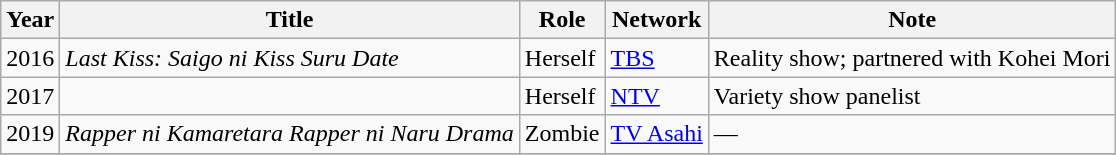<table class="wikitable">
<tr>
<th>Year</th>
<th>Title</th>
<th>Role</th>
<th>Network</th>
<th>Note</th>
</tr>
<tr>
<td>2016</td>
<td><em>Last Kiss: Saigo ni Kiss Suru Date</em></td>
<td>Herself</td>
<td><a href='#'>TBS</a></td>
<td>Reality show; partnered with Kohei Mori</td>
</tr>
<tr>
<td>2017</td>
<td><em></em></td>
<td>Herself</td>
<td><a href='#'>NTV</a></td>
<td>Variety show panelist</td>
</tr>
<tr>
<td>2019</td>
<td><em>Rapper ni Kamaretara Rapper ni Naru Drama</em></td>
<td>Zombie</td>
<td><a href='#'>TV Asahi</a></td>
<td>—</td>
</tr>
<tr>
</tr>
</table>
